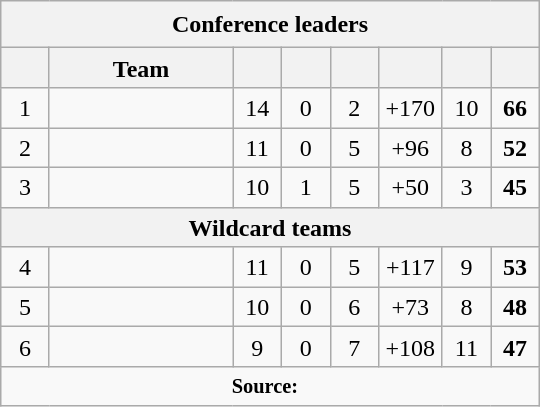<table class="wikitable" style="float:right; margin-left:15px; text-align: center; line-height:120%; font-size:100%;">
<tr>
<th colspan="100%" cellpadding="0" cellspacing="0" style="line-height:150%;">Conference leaders</th>
</tr>
<tr>
<th style="width:25px;"></th>
<th style="width:115px;">Team</th>
<th style="width:25px;"></th>
<th style="width:25px;"></th>
<th style="width:25px;"></th>
<th style="width:35px;"></th>
<th style="width:25px;"></th>
<th style="width:25px;"><br></th>
</tr>
<tr>
<td>1</td>
<td style="text-align:left;"></td>
<td>14</td>
<td>0</td>
<td>2</td>
<td>+170</td>
<td>10</td>
<td><strong>66</strong></td>
</tr>
<tr>
<td>2</td>
<td style="text-align:left;"></td>
<td>11</td>
<td>0</td>
<td>5</td>
<td>+96</td>
<td>8</td>
<td><strong>52</strong></td>
</tr>
<tr>
<td>3</td>
<td style="text-align:left;"></td>
<td>10</td>
<td>1</td>
<td>5</td>
<td>+50</td>
<td>3</td>
<td><strong>45</strong></td>
</tr>
<tr>
<th colspan="100%" cellpadding="0" cellspacing="0">Wildcard teams</th>
</tr>
<tr>
<td>4</td>
<td style="text-align:left;"></td>
<td>11</td>
<td>0</td>
<td>5</td>
<td>+117</td>
<td>9</td>
<td><strong>53</strong></td>
</tr>
<tr>
<td>5</td>
<td style="text-align:left;"></td>
<td>10</td>
<td>0</td>
<td>6</td>
<td>+73</td>
<td>8</td>
<td><strong>48</strong></td>
</tr>
<tr>
<td>6</td>
<td style="text-align:left;"></td>
<td>9</td>
<td>0</td>
<td>7</td>
<td>+108</td>
<td>11</td>
<td><strong>47</strong></td>
</tr>
<tr>
<td colspan=9 style="font-size:85%;"><strong>Source:</strong>  </td>
</tr>
</table>
